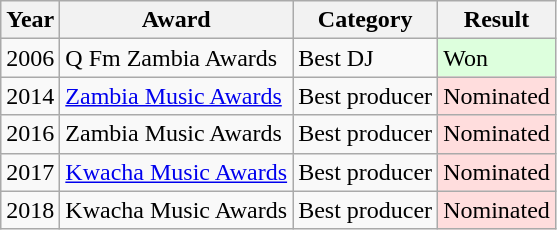<table class="wikitable">
<tr>
<th>Year</th>
<th>Award</th>
<th>Category</th>
<th>Result</th>
</tr>
<tr>
<td>2006</td>
<td>Q Fm Zambia Awards</td>
<td>Best DJ</td>
<td style="background: #ddffdd">Won</td>
</tr>
<tr>
<td>2014</td>
<td><a href='#'>Zambia Music Awards</a></td>
<td>Best producer</td>
<td style="background: #ffdddd">Nominated</td>
</tr>
<tr>
<td>2016</td>
<td>Zambia Music Awards</td>
<td>Best producer</td>
<td style="background: #ffdddd">Nominated</td>
</tr>
<tr>
<td>2017</td>
<td><a href='#'>Kwacha Music Awards</a></td>
<td>Best producer</td>
<td style="background: #ffdddd">Nominated</td>
</tr>
<tr>
<td>2018</td>
<td>Kwacha Music Awards</td>
<td>Best producer</td>
<td style="background: #ffdddd">Nominated</td>
</tr>
</table>
